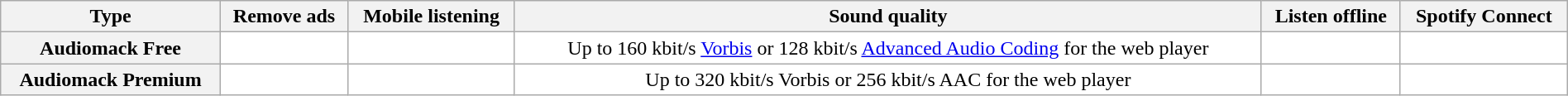<table class="wikitable plainrowheaders" style="width:100%; background:#fff;">
<tr>
<th>Type</th>
<th>Remove ads</th>
<th>Mobile listening</th>
<th>Sound quality</th>
<th>Listen offline</th>
<th>Spotify Connect</th>
</tr>
<tr>
<th scope="row">Audiomack Free</th>
<td></td>
<td></td>
<td style="text-align: center;">Up to 160 kbit/s <a href='#'>Vorbis</a> or 128 kbit/s <a href='#'>Advanced Audio Coding</a> for the web player</td>
<td></td>
<td></td>
</tr>
<tr>
<th scope="row">Audiomack Premium</th>
<td></td>
<td></td>
<td style="text-align: center;">Up to 320 kbit/s Vorbis or 256 kbit/s AAC for the web player</td>
<td></td>
<td></td>
</tr>
</table>
